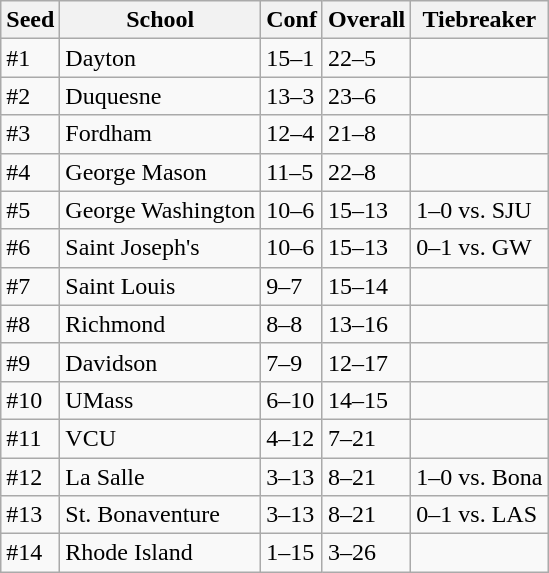<table class="wikitable">
<tr>
<th>Seed</th>
<th>School</th>
<th>Conf</th>
<th>Overall</th>
<th>Tiebreaker</th>
</tr>
<tr>
<td>#1</td>
<td>Dayton</td>
<td>15–1</td>
<td>22–5</td>
<td></td>
</tr>
<tr>
<td>#2</td>
<td>Duquesne</td>
<td>13–3</td>
<td>23–6</td>
<td></td>
</tr>
<tr>
<td>#3</td>
<td>Fordham</td>
<td>12–4</td>
<td>21–8</td>
<td></td>
</tr>
<tr>
<td>#4</td>
<td>George Mason</td>
<td>11–5</td>
<td>22–8</td>
<td></td>
</tr>
<tr>
<td>#5</td>
<td>George Washington</td>
<td>10–6</td>
<td>15–13</td>
<td>1–0 vs. SJU</td>
</tr>
<tr>
<td>#6</td>
<td>Saint Joseph's</td>
<td>10–6</td>
<td>15–13</td>
<td>0–1 vs. GW</td>
</tr>
<tr>
<td>#7</td>
<td>Saint Louis</td>
<td>9–7</td>
<td>15–14</td>
<td></td>
</tr>
<tr>
<td>#8</td>
<td>Richmond</td>
<td>8–8</td>
<td>13–16</td>
<td></td>
</tr>
<tr>
<td>#9</td>
<td>Davidson</td>
<td>7–9</td>
<td>12–17</td>
<td></td>
</tr>
<tr>
<td>#10</td>
<td>UMass</td>
<td>6–10</td>
<td>14–15</td>
<td></td>
</tr>
<tr>
<td>#11</td>
<td>VCU</td>
<td>4–12</td>
<td>7–21</td>
<td></td>
</tr>
<tr>
<td>#12</td>
<td>La Salle</td>
<td>3–13</td>
<td>8–21</td>
<td>1–0 vs. Bona</td>
</tr>
<tr>
<td>#13</td>
<td>St. Bonaventure</td>
<td>3–13</td>
<td>8–21</td>
<td>0–1 vs. LAS</td>
</tr>
<tr>
<td>#14</td>
<td>Rhode Island</td>
<td>1–15</td>
<td>3–26</td>
<td></td>
</tr>
</table>
